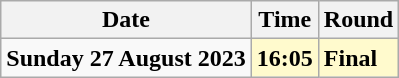<table class="wikitable">
<tr>
<th>Date</th>
<th>Time</th>
<th>Round</th>
</tr>
<tr>
<td><strong>Sunday 27 August 2023</strong></td>
<td style=background:lemonchiffon><strong>16:05</strong></td>
<td style=background:lemonchiffon><strong>Final</strong></td>
</tr>
</table>
